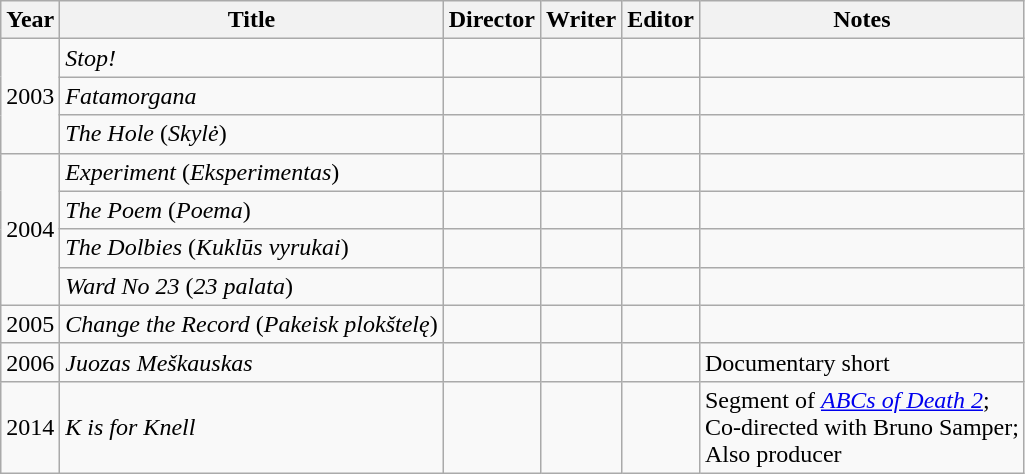<table class="wikitable">
<tr>
<th>Year</th>
<th>Title</th>
<th>Director</th>
<th>Writer</th>
<th>Editor</th>
<th>Notes</th>
</tr>
<tr>
<td rowspan=3>2003</td>
<td><em>Stop!</em></td>
<td></td>
<td></td>
<td></td>
<td></td>
</tr>
<tr>
<td><em>Fatamorgana</em></td>
<td></td>
<td></td>
<td></td>
<td></td>
</tr>
<tr>
<td><em>The Hole</em> (<em>Skylė</em>)</td>
<td></td>
<td></td>
<td></td>
<td></td>
</tr>
<tr>
<td rowspan=4>2004</td>
<td><em>Experiment</em> (<em>Eksperimentas</em>)</td>
<td></td>
<td></td>
<td></td>
<td></td>
</tr>
<tr>
<td><em>The Poem</em> (<em>Poema</em>)</td>
<td></td>
<td></td>
<td></td>
<td></td>
</tr>
<tr>
<td><em>The Dolbies</em> (<em>Kuklūs vyrukai</em>)</td>
<td></td>
<td></td>
<td></td>
<td></td>
</tr>
<tr>
<td><em>Ward No 23</em> (<em>23 palata</em>)</td>
<td></td>
<td></td>
<td></td>
<td></td>
</tr>
<tr>
<td>2005</td>
<td><em>Change the Record</em> (<em>Pakeisk plokštelę</em>)</td>
<td></td>
<td></td>
<td></td>
<td></td>
</tr>
<tr>
<td>2006</td>
<td><em>Juozas Meškauskas</em></td>
<td></td>
<td></td>
<td></td>
<td>Documentary short</td>
</tr>
<tr>
<td>2014</td>
<td><em>K is for Knell</em></td>
<td></td>
<td></td>
<td></td>
<td>Segment of <em><a href='#'>ABCs of Death 2</a></em>;<br>Co-directed with Bruno Samper;<br>Also producer</td>
</tr>
</table>
